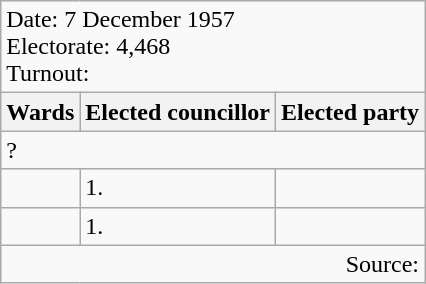<table class=wikitable>
<tr>
<td colspan=3>Date: 7 December 1957<br>Electorate: 4,468 <br>Turnout:</td>
</tr>
<tr>
<th>Wards</th>
<th>Elected councillor</th>
<th>Elected party</th>
</tr>
<tr>
<td colspan=3>?</td>
</tr>
<tr>
<td></td>
<td>1.</td>
<td></td>
</tr>
<tr>
<td></td>
<td>1.</td>
<td></td>
</tr>
<tr>
<td colspan=3 align=right>Source: </td>
</tr>
</table>
